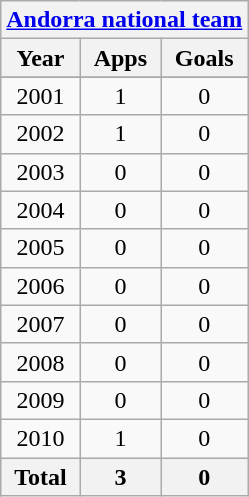<table class="wikitable" style="text-align:center">
<tr>
<th colspan=3><a href='#'>Andorra national team</a></th>
</tr>
<tr>
<th>Year</th>
<th>Apps</th>
<th>Goals</th>
</tr>
<tr>
</tr>
<tr>
<td>2001</td>
<td>1</td>
<td>0</td>
</tr>
<tr>
<td>2002</td>
<td>1</td>
<td>0</td>
</tr>
<tr>
<td>2003</td>
<td>0</td>
<td>0</td>
</tr>
<tr>
<td>2004</td>
<td>0</td>
<td>0</td>
</tr>
<tr>
<td>2005</td>
<td>0</td>
<td>0</td>
</tr>
<tr>
<td>2006</td>
<td>0</td>
<td>0</td>
</tr>
<tr>
<td>2007</td>
<td>0</td>
<td>0</td>
</tr>
<tr>
<td>2008</td>
<td>0</td>
<td>0</td>
</tr>
<tr>
<td>2009</td>
<td>0</td>
<td>0</td>
</tr>
<tr>
<td>2010</td>
<td>1</td>
<td>0</td>
</tr>
<tr>
<th>Total</th>
<th>3</th>
<th>0</th>
</tr>
</table>
